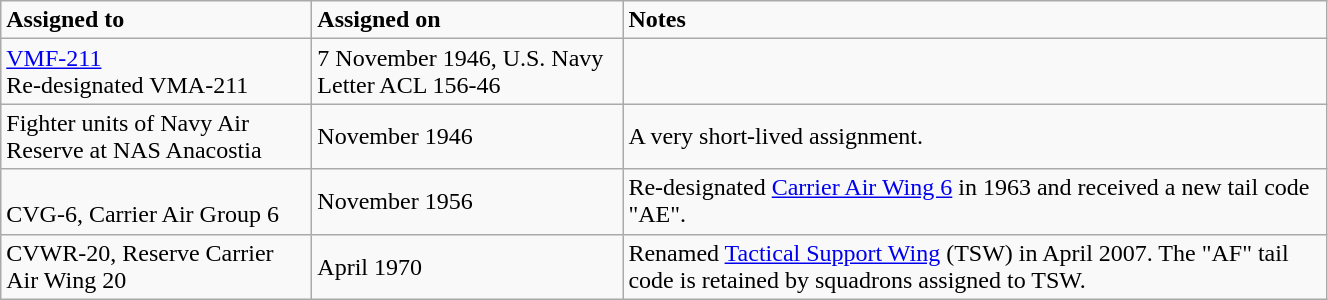<table class="wikitable" style="width: 70%;">
<tr>
<td style="width: 200px;"><strong>Assigned to</strong></td>
<td style="width: 200px;"><strong>Assigned on</strong></td>
<td><strong>Notes</strong></td>
</tr>
<tr>
<td><a href='#'>VMF-211</a><br>Re-designated VMA-211</td>
<td>7 November 1946, U.S. Navy Letter ACL 156-46</td>
<td></td>
</tr>
<tr>
<td>Fighter units of Navy Air Reserve at NAS Anacostia</td>
<td>November 1946</td>
<td>A very short-lived assignment.</td>
</tr>
<tr>
<td><br>CVG-6, Carrier Air Group 6</td>
<td>November 1956</td>
<td>Re-designated <a href='#'>Carrier Air Wing 6</a> in 1963 and received a new tail code "AE".</td>
</tr>
<tr>
<td>CVWR-20, Reserve Carrier Air Wing 20</td>
<td>April 1970</td>
<td>Renamed <a href='#'>Tactical Support Wing</a> (TSW) in April 2007. The "AF" tail code is retained by squadrons assigned to TSW.</td>
</tr>
</table>
